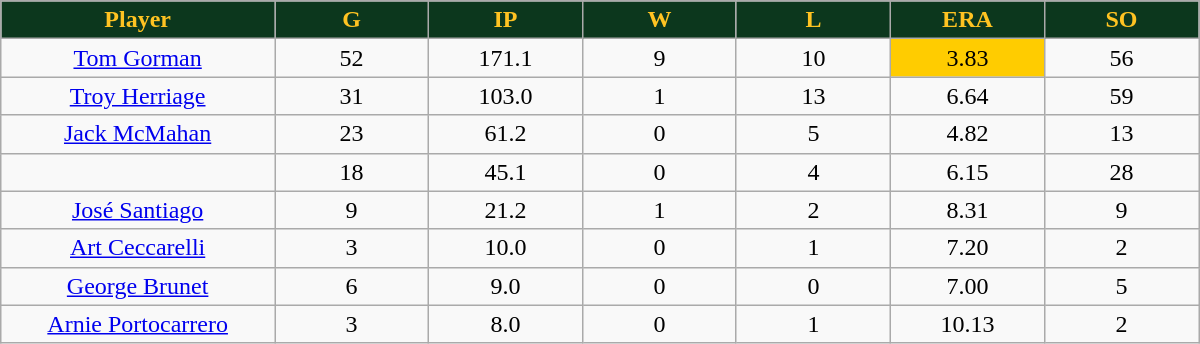<table class="wikitable sortable">
<tr>
<th style="background:#0C371D;color:#ffc322;" width="16%">Player</th>
<th style="background:#0C371D;color:#ffc322;" width="9%">G</th>
<th style="background:#0C371D;color:#ffc322;" width="9%">IP</th>
<th style="background:#0C371D;color:#ffc322;" width="9%">W</th>
<th style="background:#0C371D;color:#ffc322;" width="9%">L</th>
<th style="background:#0C371D;color:#ffc322;" width="9%">ERA</th>
<th style="background:#0C371D;color:#ffc322;" width="9%">SO</th>
</tr>
<tr align="center">
<td><a href='#'>Tom Gorman</a></td>
<td>52</td>
<td>171.1</td>
<td>9</td>
<td>10</td>
<td bgcolor="#FFCC00">3.83</td>
<td>56</td>
</tr>
<tr align="center">
<td><a href='#'>Troy Herriage</a></td>
<td>31</td>
<td>103.0</td>
<td>1</td>
<td>13</td>
<td>6.64</td>
<td>59</td>
</tr>
<tr align="center">
<td><a href='#'>Jack McMahan</a></td>
<td>23</td>
<td>61.2</td>
<td>0</td>
<td>5</td>
<td>4.82</td>
<td>13</td>
</tr>
<tr align="center">
<td></td>
<td>18</td>
<td>45.1</td>
<td>0</td>
<td>4</td>
<td>6.15</td>
<td>28</td>
</tr>
<tr align="center">
<td><a href='#'>José Santiago</a></td>
<td>9</td>
<td>21.2</td>
<td>1</td>
<td>2</td>
<td>8.31</td>
<td>9</td>
</tr>
<tr align="center">
<td><a href='#'>Art Ceccarelli</a></td>
<td>3</td>
<td>10.0</td>
<td>0</td>
<td>1</td>
<td>7.20</td>
<td>2</td>
</tr>
<tr align="center">
<td><a href='#'>George Brunet</a></td>
<td>6</td>
<td>9.0</td>
<td>0</td>
<td>0</td>
<td>7.00</td>
<td>5</td>
</tr>
<tr align="center">
<td><a href='#'>Arnie Portocarrero</a></td>
<td>3</td>
<td>8.0</td>
<td>0</td>
<td>1</td>
<td>10.13</td>
<td>2</td>
</tr>
</table>
